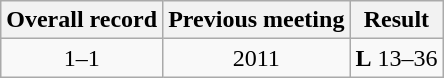<table class="wikitable">
<tr align="center">
<th>Overall record</th>
<th>Previous meeting</th>
<th>Result</th>
</tr>
<tr align="center">
<td>1–1</td>
<td>2011</td>
<td><strong>L</strong> 13–36</td>
</tr>
</table>
